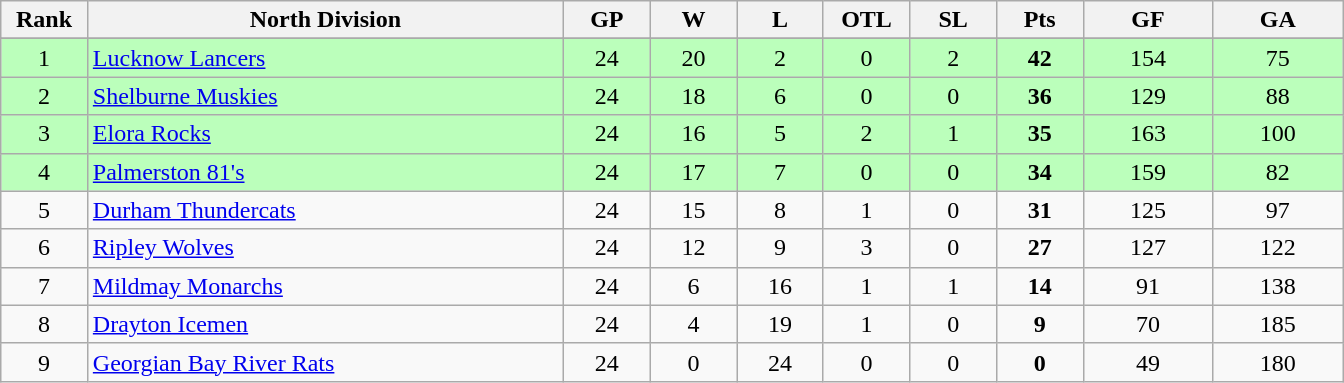<table class="wikitable" style="text-align:center" width:50em">
<tr>
<th bgcolor="#DDDDFF" width="5%">Rank</th>
<th bgcolor="#DDDDFF" width="27.5%">North Division</th>
<th bgcolor="#DDDDFF" width="5%">GP</th>
<th bgcolor="#DDDDFF" width="5%">W</th>
<th bgcolor="#DDDDFF" width="5%">L</th>
<th bgcolor="#DDDDFF" width="5%">OTL</th>
<th bgcolor="#DDDDFF" width="5%">SL</th>
<th bgcolor="#DDDDFF" width="5%">Pts</th>
<th bgcolor="#DDDDFF" width="7.5%">GF</th>
<th bgcolor="#DDDDFF" width="7.5%">GA</th>
</tr>
<tr>
</tr>
<tr bgcolor="#bbffbb">
<td>1</td>
<td align=left><a href='#'>Lucknow Lancers</a></td>
<td>24</td>
<td>20</td>
<td>2</td>
<td>0</td>
<td>2</td>
<td><strong>42</strong></td>
<td>154</td>
<td>75</td>
</tr>
<tr bgcolor="#bbffbb">
<td>2</td>
<td align=left><a href='#'>Shelburne Muskies</a></td>
<td>24</td>
<td>18</td>
<td>6</td>
<td>0</td>
<td>0</td>
<td><strong>36</strong></td>
<td>129</td>
<td>88</td>
</tr>
<tr bgcolor="#bbffbb">
<td>3</td>
<td align=left><a href='#'>Elora Rocks</a></td>
<td>24</td>
<td>16</td>
<td>5</td>
<td>2</td>
<td>1</td>
<td><strong>35</strong></td>
<td>163</td>
<td>100</td>
</tr>
<tr bgcolor="#bbffbb">
<td>4</td>
<td align=left><a href='#'>Palmerston 81's</a></td>
<td>24</td>
<td>17</td>
<td>7</td>
<td>0</td>
<td>0</td>
<td><strong>34</strong></td>
<td>159</td>
<td>82</td>
</tr>
<tr>
<td>5</td>
<td align=left><a href='#'>Durham Thundercats</a></td>
<td>24</td>
<td>15</td>
<td>8</td>
<td>1</td>
<td>0</td>
<td><strong>31</strong></td>
<td>125</td>
<td>97</td>
</tr>
<tr>
<td>6</td>
<td align=left><a href='#'>Ripley Wolves</a></td>
<td>24</td>
<td>12</td>
<td>9</td>
<td>3</td>
<td>0</td>
<td><strong>27</strong></td>
<td>127</td>
<td>122</td>
</tr>
<tr>
<td>7</td>
<td align=left><a href='#'>Mildmay Monarchs</a></td>
<td>24</td>
<td>6</td>
<td>16</td>
<td>1</td>
<td>1</td>
<td><strong>14</strong></td>
<td>91</td>
<td>138</td>
</tr>
<tr>
<td>8</td>
<td align=left><a href='#'>Drayton Icemen</a></td>
<td>24</td>
<td>4</td>
<td>19</td>
<td>1</td>
<td>0</td>
<td><strong>9</strong></td>
<td>70</td>
<td>185</td>
</tr>
<tr>
<td>9</td>
<td align=left><a href='#'>Georgian Bay River Rats</a></td>
<td>24</td>
<td>0</td>
<td>24</td>
<td>0</td>
<td>0</td>
<td><strong>0</strong></td>
<td>49</td>
<td>180</td>
</tr>
</table>
